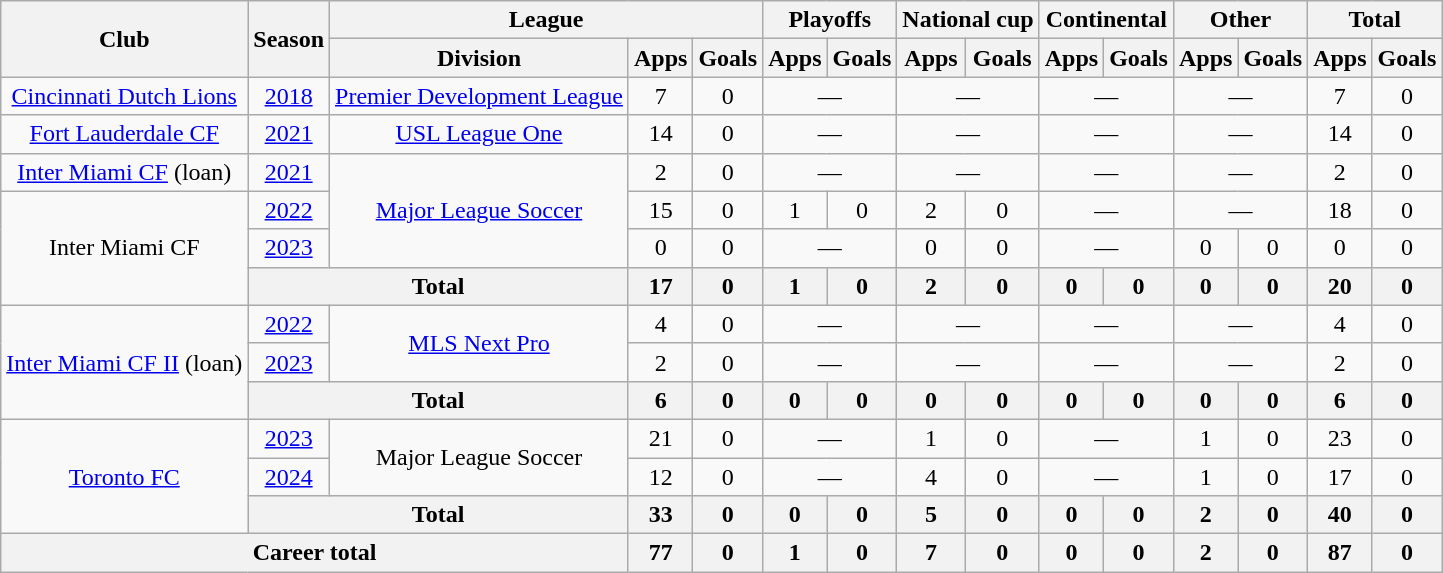<table class="wikitable" style="text-align: center">
<tr>
<th rowspan="2">Club</th>
<th rowspan="2">Season</th>
<th colspan="3">League</th>
<th colspan="2">Playoffs</th>
<th colspan="2">National cup</th>
<th colspan="2">Continental</th>
<th colspan="2">Other</th>
<th colspan="2">Total</th>
</tr>
<tr>
<th>Division</th>
<th>Apps</th>
<th>Goals</th>
<th>Apps</th>
<th>Goals</th>
<th>Apps</th>
<th>Goals</th>
<th>Apps</th>
<th>Goals</th>
<th>Apps</th>
<th>Goals</th>
<th>Apps</th>
<th>Goals</th>
</tr>
<tr>
<td><a href='#'>Cincinnati Dutch Lions</a></td>
<td><a href='#'>2018</a></td>
<td><a href='#'>Premier Development League</a></td>
<td>7</td>
<td>0</td>
<td colspan="2">—</td>
<td colspan="2">—</td>
<td colspan="2">—</td>
<td colspan="2">—</td>
<td>7</td>
<td>0</td>
</tr>
<tr>
<td><a href='#'>Fort Lauderdale CF</a></td>
<td><a href='#'>2021</a></td>
<td><a href='#'>USL League One</a></td>
<td>14</td>
<td>0</td>
<td colspan="2">—</td>
<td colspan="2">—</td>
<td colspan="2">—</td>
<td colspan="2">—</td>
<td>14</td>
<td>0</td>
</tr>
<tr>
<td><a href='#'>Inter Miami CF</a> (loan)</td>
<td><a href='#'>2021</a></td>
<td rowspan="3"><a href='#'>Major League Soccer</a></td>
<td>2</td>
<td>0</td>
<td colspan="2">—</td>
<td colspan="2">—</td>
<td colspan="2">—</td>
<td colspan="2">—</td>
<td>2</td>
<td>0</td>
</tr>
<tr>
<td rowspan="3">Inter Miami CF</td>
<td><a href='#'>2022</a></td>
<td>15</td>
<td>0</td>
<td>1</td>
<td>0</td>
<td>2</td>
<td>0</td>
<td colspan="2">—</td>
<td colspan="2">—</td>
<td>18</td>
<td>0</td>
</tr>
<tr>
<td><a href='#'>2023</a></td>
<td>0</td>
<td>0</td>
<td colspan="2">—</td>
<td>0</td>
<td>0</td>
<td colspan="2">—</td>
<td>0</td>
<td>0</td>
<td>0</td>
<td>0</td>
</tr>
<tr>
<th colspan="2">Total</th>
<th>17</th>
<th>0</th>
<th>1</th>
<th>0</th>
<th>2</th>
<th>0</th>
<th>0</th>
<th>0</th>
<th>0</th>
<th>0</th>
<th>20</th>
<th>0</th>
</tr>
<tr>
<td rowspan="3"><a href='#'>Inter Miami CF II</a> (loan)</td>
<td><a href='#'>2022</a></td>
<td rowspan=2><a href='#'>MLS Next Pro</a></td>
<td>4</td>
<td>0</td>
<td colspan="2">—</td>
<td colspan="2">—</td>
<td colspan="2">—</td>
<td colspan="2">—</td>
<td>4</td>
<td>0</td>
</tr>
<tr>
<td><a href='#'>2023</a></td>
<td>2</td>
<td>0</td>
<td colspan="2">—</td>
<td colspan="2">—</td>
<td colspan="2">—</td>
<td colspan="2">—</td>
<td>2</td>
<td>0</td>
</tr>
<tr>
<th colspan="2">Total</th>
<th>6</th>
<th>0</th>
<th>0</th>
<th>0</th>
<th>0</th>
<th>0</th>
<th>0</th>
<th>0</th>
<th>0</th>
<th>0</th>
<th>6</th>
<th>0</th>
</tr>
<tr>
<td rowspan="3"><a href='#'>Toronto FC</a></td>
<td><a href='#'>2023</a></td>
<td rowspan="2">Major League Soccer</td>
<td>21</td>
<td>0</td>
<td colspan="2">—</td>
<td>1</td>
<td>0</td>
<td colspan="2">—</td>
<td>1</td>
<td>0</td>
<td>23</td>
<td>0</td>
</tr>
<tr>
<td><a href='#'>2024</a></td>
<td>12</td>
<td>0</td>
<td colspan="2">—</td>
<td>4</td>
<td>0</td>
<td colspan="2">—</td>
<td>1</td>
<td>0</td>
<td>17</td>
<td>0</td>
</tr>
<tr>
<th colspan="2">Total</th>
<th>33</th>
<th>0</th>
<th>0</th>
<th>0</th>
<th>5</th>
<th>0</th>
<th>0</th>
<th>0</th>
<th>2</th>
<th>0</th>
<th>40</th>
<th>0</th>
</tr>
<tr>
<th colspan="3">Career total</th>
<th>77</th>
<th>0</th>
<th>1</th>
<th>0</th>
<th>7</th>
<th>0</th>
<th>0</th>
<th>0</th>
<th>2</th>
<th>0</th>
<th>87</th>
<th>0</th>
</tr>
</table>
